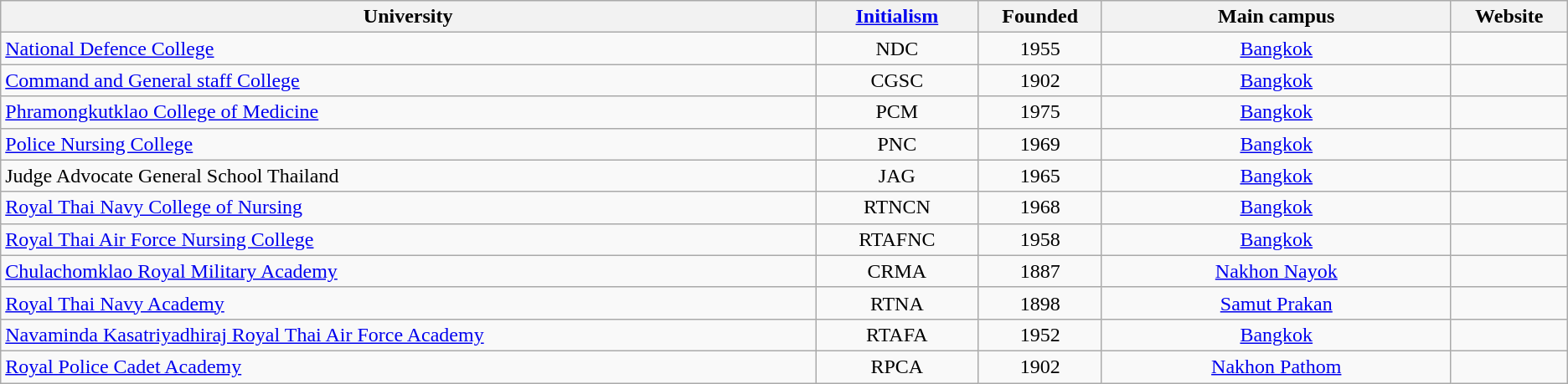<table class="wikitable sortable">
<tr>
<th>University</th>
<th class="unsortable"><a href='#'>Initialism</a></th>
<th>Founded</th>
<th>Main campus</th>
<th class="unsortable">Website</th>
</tr>
<tr>
<td style="width:35%;"><a href='#'>National Defence College</a></td>
<td style="text-align:center; width:7%;">NDC</td>
<td style="text-align:center; width:5%;">1955</td>
<td style="text-align:center; width:15%;"><a href='#'>Bangkok</a></td>
<td style="text-align:center; width:5%;"></td>
</tr>
<tr>
<td style="width:35%;"><a href='#'>Command and General staff College</a></td>
<td style="text-align:center; width:7%;">CGSC</td>
<td style="text-align:center; width:5%;">1902</td>
<td style="text-align:center; width:15%;"><a href='#'>Bangkok</a></td>
<td style="text-align:center; width:5%;"></td>
</tr>
<tr>
<td style="width:35%;"><a href='#'>Phramongkutklao College of Medicine</a></td>
<td style="text-align:center; width:7%;">PCM</td>
<td style="text-align:center; width:5%;">1975</td>
<td style="text-align:center; width:15%;"><a href='#'>Bangkok</a></td>
<td style="text-align:center; width:5%;"></td>
</tr>
<tr>
<td style="width:35%;"><a href='#'>Police Nursing College</a></td>
<td style="text-align:center; width:7%;">PNC</td>
<td style="text-align:center; width:5%;">1969</td>
<td style="text-align:center; width:15%;"><a href='#'>Bangkok</a></td>
<td style="text-align:center; width:5%;"></td>
</tr>
<tr>
<td style="width:35%;">Judge Advocate General School Thailand</td>
<td style="text-align:center; width:7%;">JAG</td>
<td style="text-align:center; width:5%;">1965</td>
<td style="text-align:center; width:15%;"><a href='#'>Bangkok</a></td>
<td style="text-align:center; width:5%;"></td>
</tr>
<tr>
<td style="width:35%;"><a href='#'>Royal Thai Navy College of Nursing</a></td>
<td style="text-align:center; width:7%;">RTNCN</td>
<td style="text-align:center; width:5%;">1968</td>
<td style="text-align:center; width:15%;"><a href='#'>Bangkok</a></td>
<td style="text-align:center; width:5%;"></td>
</tr>
<tr>
<td style="width:35%;"><a href='#'>Royal Thai Air Force Nursing College</a></td>
<td style="text-align:center; width:7%;">RTAFNC</td>
<td style="text-align:center; width:5%;">1958</td>
<td style="text-align:center; width:15%;"><a href='#'>Bangkok</a></td>
<td style="text-align:center; width:5%;"></td>
</tr>
<tr>
<td style="width:35%;"><a href='#'>Chulachomklao Royal Military Academy</a></td>
<td style="text-align:center; width:7%;">CRMA</td>
<td style="text-align:center; width:5%;">1887</td>
<td style="text-align:center; width:15%;"><a href='#'>Nakhon Nayok</a></td>
<td style="text-align:center; width:5%;"></td>
</tr>
<tr>
<td style="width:35%;"><a href='#'>Royal Thai Navy Academy</a></td>
<td style="text-align:center; width:7%;">RTNA</td>
<td style="text-align:center; width:5%;">1898</td>
<td style="text-align:center; width:15%;"><a href='#'>Samut Prakan</a></td>
<td style="text-align:center; width:5%;"></td>
</tr>
<tr>
<td style="width:35%;"><a href='#'>Navaminda Kasatriyadhiraj Royal Thai Air Force Academy</a></td>
<td style="text-align:center; width:7%;">RTAFA</td>
<td style="text-align:center; width:5%;">1952</td>
<td style="text-align:center; width:15%;"><a href='#'>Bangkok</a></td>
<td style="text-align:center; width:5%;"></td>
</tr>
<tr>
<td style="width:35%;"><a href='#'>Royal Police Cadet Academy</a></td>
<td style="text-align:center; width:7%;">RPCA</td>
<td style="text-align:center; width:5%;">1902</td>
<td style="text-align:center; width:15%;"><a href='#'>Nakhon Pathom</a></td>
<td style="text-align:center; width:5%;"></td>
</tr>
</table>
